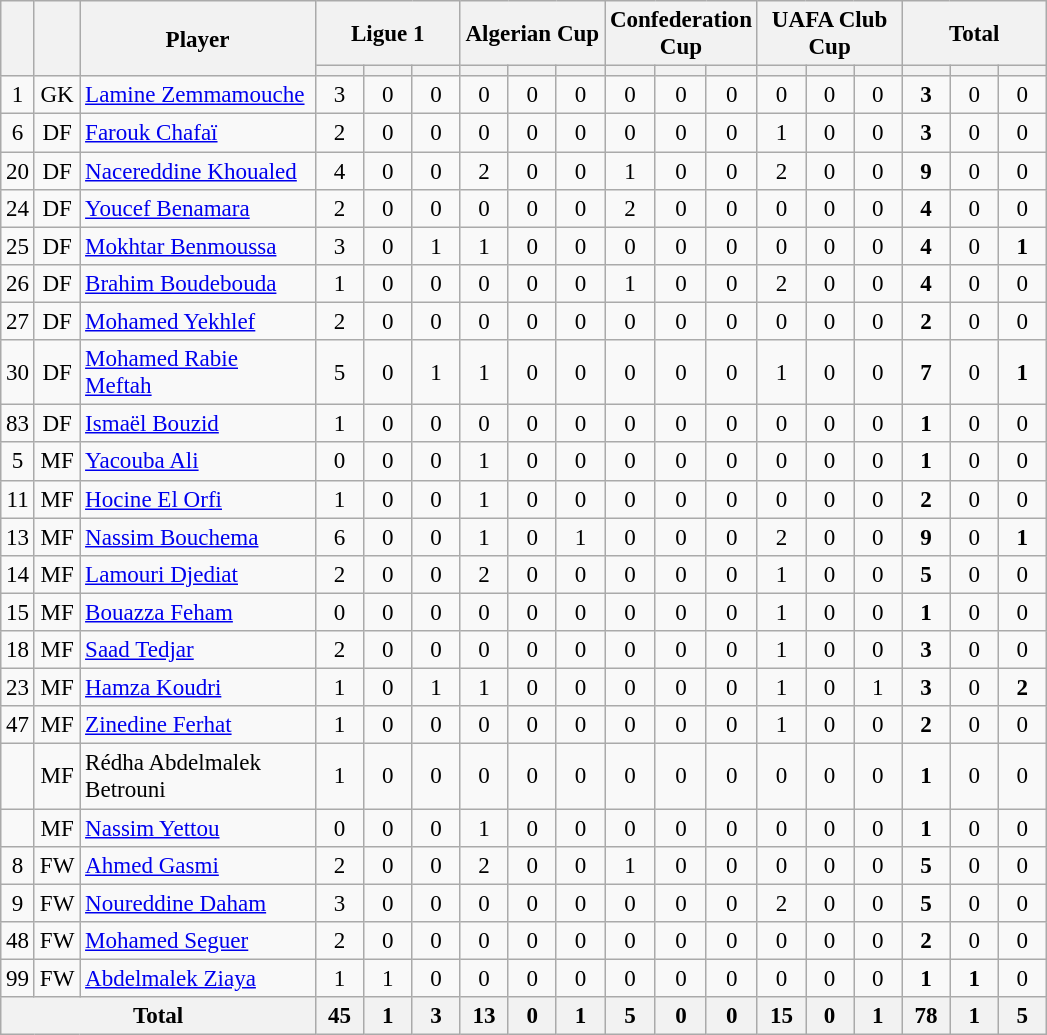<table class="wikitable sortable nowrap" style="font-size: 96%; text-align: center;">
<tr>
<th rowspan="2"></th>
<th rowspan="2"></th>
<th rowspan="2" width=150>Player</th>
<th colspan="3">Ligue 1</th>
<th colspan="3">Algerian Cup</th>
<th colspan="3">Confederation Cup</th>
<th colspan="3">UAFA Club Cup</th>
<th colspan="3">Total</th>
</tr>
<tr>
<th width=25></th>
<th width=25></th>
<th width=25></th>
<th width=25></th>
<th width=25></th>
<th width=25></th>
<th width=25></th>
<th width=25></th>
<th width=25></th>
<th width=25></th>
<th width=25></th>
<th width=25></th>
<th width=25></th>
<th width=25></th>
<th width=25></th>
</tr>
<tr>
<td>1</td>
<td>GK</td>
<td style="text-align:left"> <a href='#'>Lamine Zemmamouche</a></td>
<td>3</td>
<td>0</td>
<td>0</td>
<td>0</td>
<td>0</td>
<td>0</td>
<td>0</td>
<td>0</td>
<td>0</td>
<td>0</td>
<td>0</td>
<td>0</td>
<td><strong>3</strong></td>
<td>0</td>
<td>0</td>
</tr>
<tr>
<td>6</td>
<td>DF</td>
<td style="text-align:left"> <a href='#'>Farouk Chafaï</a></td>
<td>2</td>
<td>0</td>
<td>0</td>
<td>0</td>
<td>0</td>
<td>0</td>
<td>0</td>
<td>0</td>
<td>0</td>
<td>1</td>
<td>0</td>
<td>0</td>
<td><strong>3</strong></td>
<td>0</td>
<td>0</td>
</tr>
<tr>
<td>20</td>
<td>DF</td>
<td style="text-align:left"> <a href='#'>Nacereddine Khoualed</a></td>
<td>4</td>
<td>0</td>
<td>0</td>
<td>2</td>
<td>0</td>
<td>0</td>
<td>1</td>
<td>0</td>
<td>0</td>
<td>2</td>
<td>0</td>
<td>0</td>
<td><strong>9</strong></td>
<td>0</td>
<td>0</td>
</tr>
<tr>
<td>24</td>
<td>DF</td>
<td style="text-align:left"> <a href='#'>Youcef Benamara</a></td>
<td>2</td>
<td>0</td>
<td>0</td>
<td>0</td>
<td>0</td>
<td>0</td>
<td>2</td>
<td>0</td>
<td>0</td>
<td>0</td>
<td>0</td>
<td>0</td>
<td><strong>4</strong></td>
<td>0</td>
<td>0</td>
</tr>
<tr>
<td>25</td>
<td>DF</td>
<td style="text-align:left"> <a href='#'>Mokhtar Benmoussa</a></td>
<td>3</td>
<td>0</td>
<td>1</td>
<td>1</td>
<td>0</td>
<td>0</td>
<td>0</td>
<td>0</td>
<td>0</td>
<td>0</td>
<td>0</td>
<td>0</td>
<td><strong>4</strong></td>
<td>0</td>
<td><strong>1</strong></td>
</tr>
<tr>
<td>26</td>
<td>DF</td>
<td style="text-align:left"> <a href='#'>Brahim Boudebouda</a></td>
<td>1</td>
<td>0</td>
<td>0</td>
<td>0</td>
<td>0</td>
<td>0</td>
<td>1</td>
<td>0</td>
<td>0</td>
<td>2</td>
<td>0</td>
<td>0</td>
<td><strong>4</strong></td>
<td>0</td>
<td>0</td>
</tr>
<tr>
<td>27</td>
<td>DF</td>
<td style="text-align:left"> <a href='#'>Mohamed Yekhlef</a></td>
<td>2</td>
<td>0</td>
<td>0</td>
<td>0</td>
<td>0</td>
<td>0</td>
<td>0</td>
<td>0</td>
<td>0</td>
<td>0</td>
<td>0</td>
<td>0</td>
<td><strong>2</strong></td>
<td>0</td>
<td>0</td>
</tr>
<tr>
<td>30</td>
<td>DF</td>
<td style="text-align:left"> <a href='#'>Mohamed Rabie Meftah</a></td>
<td>5</td>
<td>0</td>
<td>1</td>
<td>1</td>
<td>0</td>
<td>0</td>
<td>0</td>
<td>0</td>
<td>0</td>
<td>1</td>
<td>0</td>
<td>0</td>
<td><strong>7</strong></td>
<td>0</td>
<td><strong>1</strong></td>
</tr>
<tr>
<td>83</td>
<td>DF</td>
<td style="text-align:left"> <a href='#'>Ismaël Bouzid</a></td>
<td>1</td>
<td>0</td>
<td>0</td>
<td>0</td>
<td>0</td>
<td>0</td>
<td>0</td>
<td>0</td>
<td>0</td>
<td>0</td>
<td>0</td>
<td>0</td>
<td><strong>1</strong></td>
<td>0</td>
<td>0</td>
</tr>
<tr>
<td>5</td>
<td>MF</td>
<td style="text-align:left"> <a href='#'>Yacouba Ali</a></td>
<td>0</td>
<td>0</td>
<td>0</td>
<td>1</td>
<td>0</td>
<td>0</td>
<td>0</td>
<td>0</td>
<td>0</td>
<td>0</td>
<td>0</td>
<td>0</td>
<td><strong>1</strong></td>
<td>0</td>
<td>0</td>
</tr>
<tr>
<td>11</td>
<td>MF</td>
<td style="text-align:left"> <a href='#'>Hocine El Orfi</a></td>
<td>1</td>
<td>0</td>
<td>0</td>
<td>1</td>
<td>0</td>
<td>0</td>
<td>0</td>
<td>0</td>
<td>0</td>
<td>0</td>
<td>0</td>
<td>0</td>
<td><strong>2</strong></td>
<td>0</td>
<td>0</td>
</tr>
<tr>
<td>13</td>
<td>MF</td>
<td style="text-align:left"> <a href='#'>Nassim Bouchema</a></td>
<td>6</td>
<td>0</td>
<td>0</td>
<td>1</td>
<td>0</td>
<td>1</td>
<td>0</td>
<td>0</td>
<td>0</td>
<td>2</td>
<td>0</td>
<td>0</td>
<td><strong>9</strong></td>
<td>0</td>
<td><strong>1</strong></td>
</tr>
<tr>
<td>14</td>
<td>MF</td>
<td style="text-align:left"> <a href='#'>Lamouri Djediat</a></td>
<td>2</td>
<td>0</td>
<td>0</td>
<td>2</td>
<td>0</td>
<td>0</td>
<td>0</td>
<td>0</td>
<td>0</td>
<td>1</td>
<td>0</td>
<td>0</td>
<td><strong>5</strong></td>
<td>0</td>
<td>0</td>
</tr>
<tr>
<td>15</td>
<td>MF</td>
<td style="text-align:left"> <a href='#'>Bouazza Feham</a></td>
<td>0</td>
<td>0</td>
<td>0</td>
<td>0</td>
<td>0</td>
<td>0</td>
<td>0</td>
<td>0</td>
<td>0</td>
<td>1</td>
<td>0</td>
<td>0</td>
<td><strong>1</strong></td>
<td>0</td>
<td>0</td>
</tr>
<tr>
<td>18</td>
<td>MF</td>
<td style="text-align:left"> <a href='#'>Saad Tedjar</a></td>
<td>2</td>
<td>0</td>
<td>0</td>
<td>0</td>
<td>0</td>
<td>0</td>
<td>0</td>
<td>0</td>
<td>0</td>
<td>1</td>
<td>0</td>
<td>0</td>
<td><strong>3</strong></td>
<td>0</td>
<td>0</td>
</tr>
<tr>
<td>23</td>
<td>MF</td>
<td style="text-align:left"> <a href='#'>Hamza Koudri</a></td>
<td>1</td>
<td>0</td>
<td>1</td>
<td>1</td>
<td>0</td>
<td>0</td>
<td>0</td>
<td>0</td>
<td>0</td>
<td>1</td>
<td>0</td>
<td>1</td>
<td><strong>3</strong></td>
<td>0</td>
<td><strong>2</strong></td>
</tr>
<tr>
<td>47</td>
<td>MF</td>
<td style="text-align:left"> <a href='#'>Zinedine Ferhat</a></td>
<td>1</td>
<td>0</td>
<td>0</td>
<td>0</td>
<td>0</td>
<td>0</td>
<td>0</td>
<td>0</td>
<td>0</td>
<td>1</td>
<td>0</td>
<td>0</td>
<td><strong>2</strong></td>
<td>0</td>
<td>0</td>
</tr>
<tr>
<td></td>
<td>MF</td>
<td style="text-align:left"> Rédha Abdelmalek Betrouni</td>
<td>1</td>
<td>0</td>
<td>0</td>
<td>0</td>
<td>0</td>
<td>0</td>
<td>0</td>
<td>0</td>
<td>0</td>
<td>0</td>
<td>0</td>
<td>0</td>
<td><strong>1</strong></td>
<td>0</td>
<td>0</td>
</tr>
<tr>
<td></td>
<td>MF</td>
<td style="text-align:left"> <a href='#'>Nassim Yettou</a></td>
<td>0</td>
<td>0</td>
<td>0</td>
<td>1</td>
<td>0</td>
<td>0</td>
<td>0</td>
<td>0</td>
<td>0</td>
<td>0</td>
<td>0</td>
<td>0</td>
<td><strong>1</strong></td>
<td>0</td>
<td>0</td>
</tr>
<tr>
<td>8</td>
<td>FW</td>
<td style="text-align:left"> <a href='#'>Ahmed Gasmi</a></td>
<td>2</td>
<td>0</td>
<td>0</td>
<td>2</td>
<td>0</td>
<td>0</td>
<td>1</td>
<td>0</td>
<td>0</td>
<td>0</td>
<td>0</td>
<td>0</td>
<td><strong>5</strong></td>
<td>0</td>
<td>0</td>
</tr>
<tr>
<td>9</td>
<td>FW</td>
<td style="text-align:left"> <a href='#'>Noureddine Daham</a></td>
<td>3</td>
<td>0</td>
<td>0</td>
<td>0</td>
<td>0</td>
<td>0</td>
<td>0</td>
<td>0</td>
<td>0</td>
<td>2</td>
<td>0</td>
<td>0</td>
<td><strong>5</strong></td>
<td>0</td>
<td>0</td>
</tr>
<tr>
<td>48</td>
<td>FW</td>
<td style="text-align:left"> <a href='#'>Mohamed Seguer</a></td>
<td>2</td>
<td>0</td>
<td>0</td>
<td>0</td>
<td>0</td>
<td>0</td>
<td>0</td>
<td>0</td>
<td>0</td>
<td>0</td>
<td>0</td>
<td>0</td>
<td><strong>2</strong></td>
<td>0</td>
<td>0</td>
</tr>
<tr>
<td>99</td>
<td>FW</td>
<td style="text-align:left"> <a href='#'>Abdelmalek Ziaya</a></td>
<td>1</td>
<td>1</td>
<td>0</td>
<td>0</td>
<td>0</td>
<td>0</td>
<td>0</td>
<td>0</td>
<td>0</td>
<td>0</td>
<td>0</td>
<td>0</td>
<td><strong>1</strong></td>
<td><strong>1</strong></td>
<td>0</td>
</tr>
<tr>
<th colspan="3">Total</th>
<th>45</th>
<th>1</th>
<th>3</th>
<th>13</th>
<th>0</th>
<th>1</th>
<th>5</th>
<th>0</th>
<th>0</th>
<th>15</th>
<th>0</th>
<th>1</th>
<th>78</th>
<th>1</th>
<th>5</th>
</tr>
</table>
